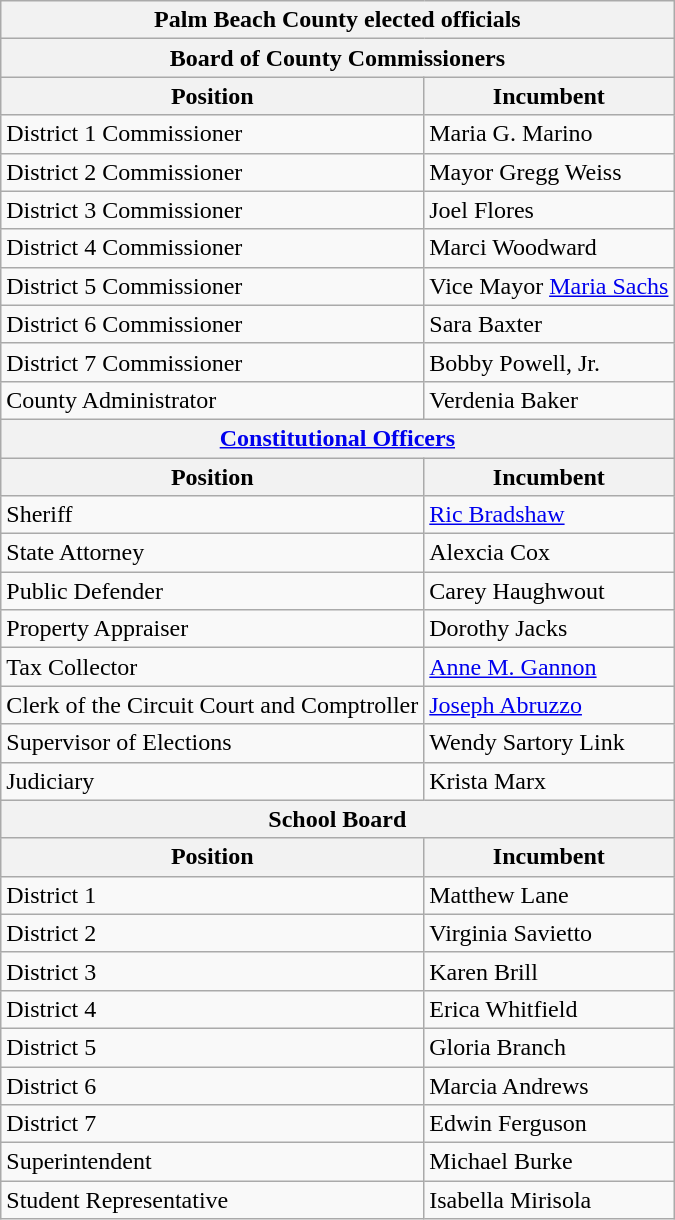<table class=wikitable>
<tr>
<th colspan = 3>Palm Beach County elected officials</th>
</tr>
<tr>
<th colspan = 3>Board of County Commissioners</th>
</tr>
<tr>
<th>Position</th>
<th>Incumbent</th>
</tr>
<tr>
<td>District 1 Commissioner</td>
<td>Maria G. Marino</td>
</tr>
<tr>
<td>District 2 Commissioner</td>
<td>Mayor Gregg Weiss</td>
</tr>
<tr>
<td>District 3 Commissioner</td>
<td>Joel Flores</td>
</tr>
<tr>
<td>District 4 Commissioner</td>
<td>Marci Woodward</td>
</tr>
<tr>
<td>District 5 Commissioner</td>
<td>Vice Mayor <a href='#'>Maria Sachs</a></td>
</tr>
<tr>
<td>District 6 Commissioner</td>
<td>Sara Baxter</td>
</tr>
<tr>
<td>District 7 Commissioner</td>
<td>Bobby Powell, Jr.</td>
</tr>
<tr>
<td>County Administrator</td>
<td>Verdenia Baker</td>
</tr>
<tr>
<th colspan = 3><a href='#'>Constitutional Officers</a></th>
</tr>
<tr>
<th>Position</th>
<th>Incumbent</th>
</tr>
<tr>
<td>Sheriff</td>
<td><a href='#'>Ric Bradshaw</a></td>
</tr>
<tr>
<td>State Attorney</td>
<td>Alexcia Cox</td>
</tr>
<tr>
<td>Public Defender</td>
<td>Carey Haughwout</td>
</tr>
<tr>
<td>Property Appraiser</td>
<td>Dorothy Jacks</td>
</tr>
<tr>
<td>Tax Collector</td>
<td><a href='#'>Anne M. Gannon</a></td>
</tr>
<tr>
<td>Clerk of the Circuit Court and Comptroller</td>
<td><a href='#'>Joseph Abruzzo</a></td>
</tr>
<tr>
<td>Supervisor of Elections</td>
<td>Wendy Sartory Link</td>
</tr>
<tr>
<td>Judiciary</td>
<td>Krista Marx</td>
</tr>
<tr>
<th colspan = 3>School Board</th>
</tr>
<tr>
<th>Position</th>
<th>Incumbent</th>
</tr>
<tr>
<td>District 1</td>
<td>Matthew Lane</td>
</tr>
<tr>
<td>District 2</td>
<td>Virginia Savietto</td>
</tr>
<tr>
<td>District 3</td>
<td>Karen Brill</td>
</tr>
<tr>
<td>District 4</td>
<td>Erica Whitfield</td>
</tr>
<tr>
<td>District 5</td>
<td>Gloria Branch</td>
</tr>
<tr>
<td>District 6</td>
<td>Marcia Andrews</td>
</tr>
<tr>
<td>District 7</td>
<td>Edwin Ferguson</td>
</tr>
<tr>
<td>Superintendent</td>
<td>Michael Burke</td>
</tr>
<tr>
<td>Student Representative</td>
<td>Isabella Mirisola</td>
</tr>
</table>
